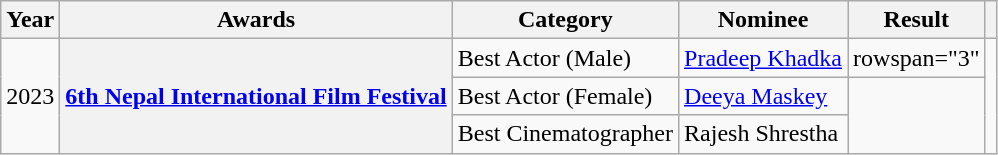<table class="wikitable plainrowheaders">
<tr>
<th scope="col">Year</th>
<th scope="col">Awards</th>
<th scope="col">Category</th>
<th scope="col">Nominee</th>
<th scope="col">Result</th>
<th scope="col" class="unsortable"></th>
</tr>
<tr>
<td rowspan="3">2023</td>
<th rowspan="3" scope="row"><a href='#'>6th Nepal International Film Festival</a></th>
<td>Best Actor (Male)</td>
<td><a href='#'>Pradeep Khadka</a></td>
<td>rowspan="3" </td>
<td rowspan="3" style="text-align:center;"></td>
</tr>
<tr>
<td>Best Actor (Female)</td>
<td><a href='#'>Deeya Maskey</a></td>
</tr>
<tr>
<td>Best Cinematographer</td>
<td>Rajesh Shrestha</td>
</tr>
</table>
